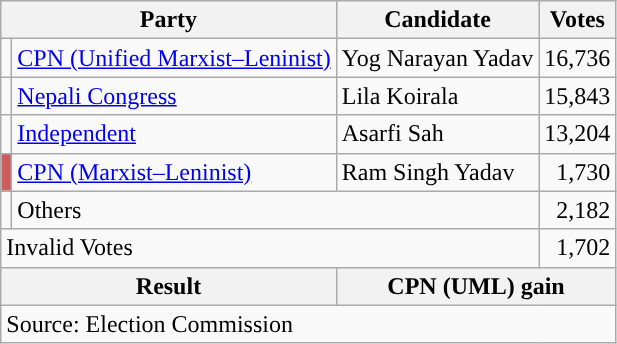<table class="wikitable">
<tr>
<th colspan="2">Party</th>
<th>Candidate</th>
<th>Votes</th>
</tr>
<tr>
<td style="background-color:"></td>
<td><a href='#'>CPN (Unified Marxist–Leninist)</a></td>
<td>Yog Narayan Yadav</td>
<td style="text-align:right">16,736</td>
</tr>
<tr>
<td style="background-color:"></td>
<td><a href='#'>Nepali Congress</a></td>
<td>Lila Koirala</td>
<td style="text-align:right">15,843</td>
</tr>
<tr>
<td style="background-color:"></td>
<td><a href='#'>Independent</a></td>
<td>Asarfi Sah</td>
<td style="text-align:right">13,204</td>
</tr>
<tr>
<td style="background-color:indianred"></td>
<td><a href='#'>CPN (Marxist–Leninist)</a></td>
<td>Ram Singh Yadav</td>
<td style="text-align:right">1,730</td>
</tr>
<tr>
<td></td>
<td colspan="2">Others</td>
<td style="text-align:right">2,182</td>
</tr>
<tr>
<td colspan="3">Invalid Votes</td>
<td style="text-align:right">1,702</td>
</tr>
<tr>
<th colspan="2">Result</th>
<th colspan="2">CPN (UML) gain</th>
</tr>
<tr>
<td colspan="4">Source: Election Commission</td>
</tr>
</table>
